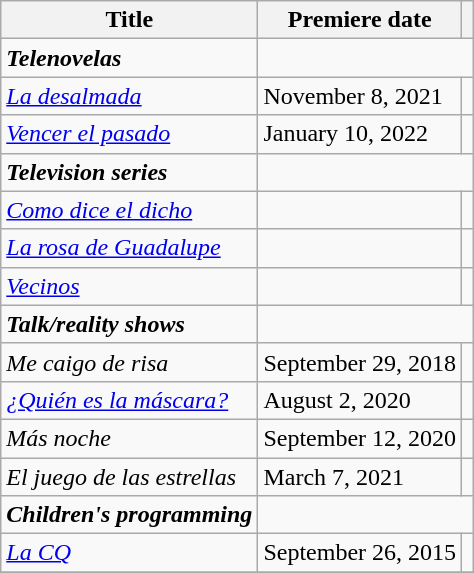<table class="wikitable">
<tr>
<th>Title</th>
<th>Premiere date</th>
<th></th>
</tr>
<tr>
<td><strong><em>Telenovelas</em></strong></td>
</tr>
<tr>
<td><em><a href='#'>La desalmada</a></em></td>
<td>November 8, 2021</td>
<td></td>
</tr>
<tr>
<td><em><a href='#'>Vencer el pasado</a></em></td>
<td>January 10, 2022</td>
<td></td>
</tr>
<tr>
<td><strong><em>Television series</em></strong></td>
</tr>
<tr>
<td><em><a href='#'>Como dice el dicho</a></em></td>
<td></td>
<td></td>
</tr>
<tr>
<td><em><a href='#'>La rosa de Guadalupe</a></em></td>
<td></td>
<td></td>
</tr>
<tr>
<td><em><a href='#'>Vecinos</a></em></td>
<td></td>
<td></td>
</tr>
<tr>
<td><strong><em>Talk/reality shows</em></strong></td>
</tr>
<tr>
<td><em>Me caigo de risa</em></td>
<td>September 29, 2018</td>
<td></td>
</tr>
<tr>
<td><em><a href='#'>¿Quién es la máscara?</a></em></td>
<td>August 2, 2020</td>
<td></td>
</tr>
<tr>
<td><em>Más noche</em></td>
<td>September 12, 2020</td>
<td></td>
</tr>
<tr>
<td><em>El juego de las estrellas</em></td>
<td>March 7, 2021</td>
<td></td>
</tr>
<tr>
<td><strong><em>Children's programming</em></strong></td>
</tr>
<tr>
<td><em><a href='#'>La CQ</a></em></td>
<td>September 26, 2015</td>
<td></td>
</tr>
<tr>
</tr>
</table>
